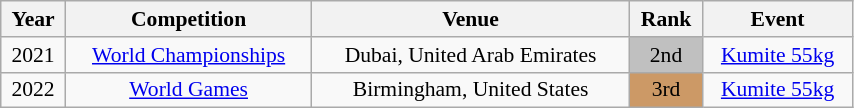<table class="wikitable sortable" width=45% style="font-size:90%; text-align:center;">
<tr>
<th>Year</th>
<th>Competition</th>
<th>Venue</th>
<th>Rank</th>
<th>Event</th>
</tr>
<tr>
<td>2021</td>
<td><a href='#'>World Championships</a></td>
<td>Dubai, United Arab Emirates</td>
<td bgcolor="silver">2nd</td>
<td><a href='#'>Kumite 55kg</a></td>
</tr>
<tr>
<td>2022</td>
<td><a href='#'>World Games</a></td>
<td>Birmingham, United States</td>
<td bgcolor="cc9966">3rd</td>
<td><a href='#'>Kumite 55kg</a></td>
</tr>
</table>
